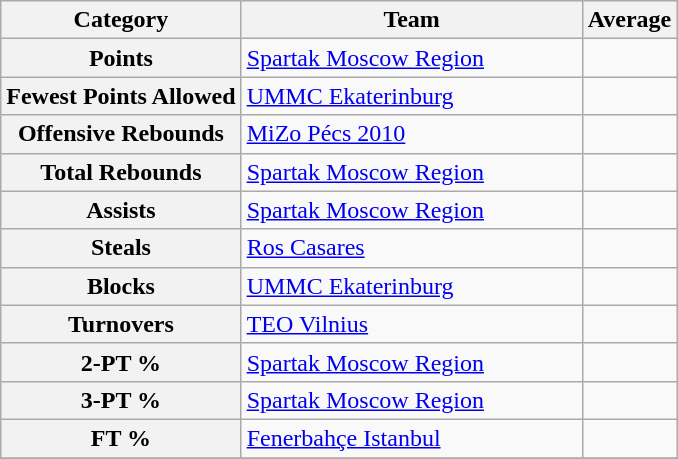<table class="wikitable">
<tr>
<th>Category</th>
<th width=220>Team</th>
<th>Average</th>
</tr>
<tr>
<th>Points</th>
<td> <a href='#'>Spartak Moscow Region</a></td>
<td></td>
</tr>
<tr>
<th>Fewest Points Allowed</th>
<td> <a href='#'>UMMC Ekaterinburg</a></td>
<td></td>
</tr>
<tr>
<th>Offensive Rebounds</th>
<td> <a href='#'>MiZo Pécs 2010</a></td>
<td></td>
</tr>
<tr>
<th>Total Rebounds</th>
<td> <a href='#'>Spartak Moscow Region</a></td>
<td></td>
</tr>
<tr>
<th>Assists</th>
<td> <a href='#'>Spartak Moscow Region</a></td>
<td></td>
</tr>
<tr>
<th>Steals</th>
<td> <a href='#'>Ros Casares</a></td>
<td></td>
</tr>
<tr>
<th>Blocks</th>
<td> <a href='#'>UMMC Ekaterinburg</a></td>
<td></td>
</tr>
<tr>
<th>Turnovers</th>
<td> <a href='#'>TEO Vilnius</a></td>
<td></td>
</tr>
<tr>
<th>2-PT %</th>
<td> <a href='#'>Spartak Moscow Region</a></td>
<td></td>
</tr>
<tr>
<th>3-PT %</th>
<td> <a href='#'>Spartak Moscow Region</a></td>
<td></td>
</tr>
<tr>
<th>FT %</th>
<td> <a href='#'>Fenerbahçe Istanbul</a></td>
<td></td>
</tr>
<tr>
</tr>
</table>
